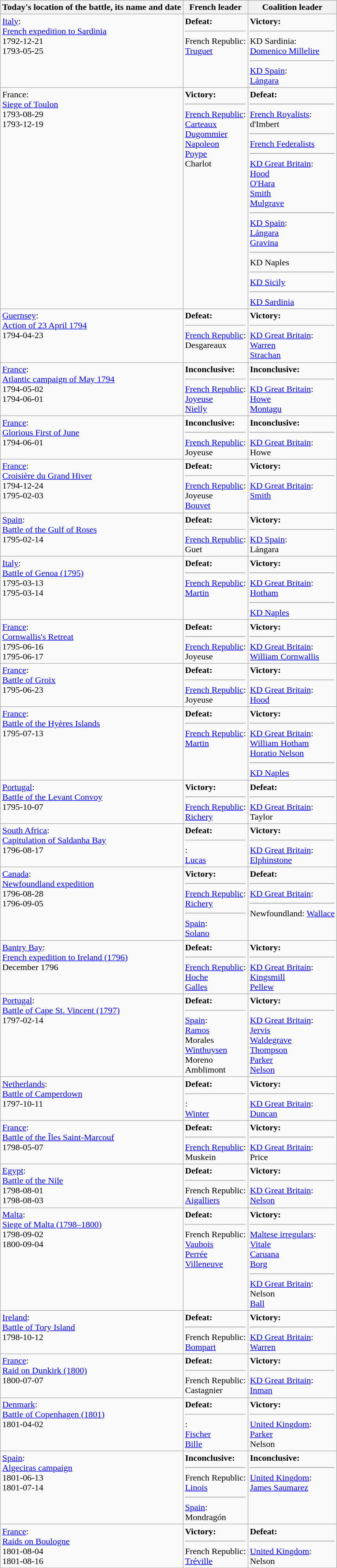<table class="wikitable">
<tr>
<th>Today's location of the battle, its name and date</th>
<th>French leader</th>
<th>Coalition leader</th>
</tr>
<tr style="vertical-align: top;">
<td> <a href='#'>Italy</a>:<br><a href='#'>French expedition to Sardinia</a><br>1792-12-21<br>1793-05-25</td>
<td><strong>Defeat:</strong><hr> French Republic:<br><a href='#'>Truguet</a></td>
<td><strong>Victory:</strong><hr> KD Sardinia:<br><a href='#'>Domenico Millelire</a><hr> <a href='#'>KD Spain</a>:<br><a href='#'>Lángara</a></td>
</tr>
<tr style="vertical-align: top;">
<td> France:<br><a href='#'>Siege of Toulon</a><br>1793-08-29<br>1793-12-19</td>
<td><strong>Victory:</strong><hr> <a href='#'>French Republic</a>:<br><a href='#'>Carteaux</a><br><a href='#'>Dugommier</a><br><a href='#'>Napoleon</a><br><a href='#'>Poype</a><br>Charlot</td>
<td><strong>Defeat:</strong><hr> <a href='#'>French Royalists</a>:<br> d'Imbert<hr> <a href='#'>French Federalists</a><hr> <a href='#'>KD Great Britain</a>:<br><a href='#'>Hood</a><br><a href='#'>O'Hara</a><br><a href='#'>Smith</a><br><a href='#'>Mulgrave</a><hr> <a href='#'>KD Spain</a>:<br><a href='#'>Lángara</a><br><a href='#'>Gravina</a><hr> KD Naples<hr> <a href='#'>KD Sicily</a><hr> <a href='#'>KD Sardinia</a></td>
</tr>
<tr style="vertical-align: top;">
<td> <a href='#'>Guernsey</a>:<br><a href='#'>Action of 23 April 1794</a><br>1794-04-23</td>
<td><strong>Defeat:</strong><hr> <a href='#'>French Republic</a>:<br> Desgareaux</td>
<td><strong>Victory:</strong><hr> <a href='#'>KD Great Britain</a>:<br><a href='#'>Warren</a><br><a href='#'>Strachan</a></td>
</tr>
<tr style="vertical-align: top;">
<td> <a href='#'>France</a>:<br><a href='#'>Atlantic campaign of May 1794</a><br>1794-05-02<br>1794-06-01</td>
<td><strong>Inconclusive:</strong><hr> <a href='#'>French Republic</a>:<br><a href='#'>Joyeuse</a><br><a href='#'>Nielly</a></td>
<td><strong>Inconclusive:</strong><hr> <a href='#'>KD Great Britain</a>:<br><a href='#'>Howe</a><br><a href='#'>Montagu</a></td>
</tr>
<tr style="vertical-align: top;">
<td> <a href='#'>France</a>:<br><a href='#'>Glorious First of June</a><br>1794-06-01</td>
<td><strong>Inconclusive:</strong><hr> <a href='#'>French Republic</a>:<br>Joyeuse</td>
<td><strong>Inconclusive:</strong><hr> <a href='#'>KD Great Britain</a>:<br>Howe</td>
</tr>
<tr style="vertical-align: top;">
<td> <a href='#'>France</a>:<br><a href='#'>Croisière du Grand Hiver</a><br>1794-12-24<br>1795-02-03</td>
<td><strong>Defeat:</strong><hr> <a href='#'>French Republic</a>:<br>Joyeuse<br><a href='#'>Bouvet</a></td>
<td><strong>Victory:</strong><hr> <a href='#'>KD Great Britain</a>:<br><a href='#'>Smith</a></td>
</tr>
<tr style="vertical-align: top;">
<td> <a href='#'>Spain</a>:<br><a href='#'>Battle of the Gulf of Roses</a><br>1795-02-14</td>
<td><strong>Defeat:</strong><hr> <a href='#'>French Republic</a>:<br>Guet</td>
<td><strong>Victory:</strong><hr> <a href='#'>KD Spain</a>:<br>Lángara</td>
</tr>
<tr style="vertical-align: top;">
<td> <a href='#'>Italy</a>:<br><a href='#'>Battle of Genoa (1795)</a><br>1795-03-13<br>1795-03-14</td>
<td><strong>Defeat:</strong><hr> <a href='#'>French Republic</a>:<br><a href='#'>Martin</a></td>
<td><strong>Victory:</strong><hr> <a href='#'>KD Great Britain</a>:<br><a href='#'>Hotham</a><hr> <a href='#'>KD Naples</a></td>
</tr>
<tr style="vertical-align: top;">
<td> <a href='#'>France</a>:<br><a href='#'>Cornwallis's Retreat</a><br>1795-06-16<br>1795-06-17</td>
<td><strong>Defeat:</strong><hr> <a href='#'>French Republic</a>:<br>Joyeuse</td>
<td><strong>Victory:</strong><hr> <a href='#'>KD Great Britain</a>:<br><a href='#'>William Cornwallis</a></td>
</tr>
<tr style="vertical-align: top;">
<td> <a href='#'>France</a>:<br><a href='#'>Battle of Groix</a><br>1795-06-23</td>
<td><strong>Defeat:</strong><hr> <a href='#'>French Republic</a>:<br>Joyeuse</td>
<td><strong>Victory:</strong><hr> <a href='#'>KD Great Britain</a>:<br><a href='#'>Hood</a></td>
</tr>
<tr style="vertical-align: top;">
<td> <a href='#'>France</a>:<br><a href='#'>Battle of the Hyères Islands</a><br>1795-07-13</td>
<td><strong>Defeat:</strong><hr> <a href='#'>French Republic</a>:<br><a href='#'>Martin</a></td>
<td><strong>Victory:</strong><hr> <a href='#'>KD Great Britain</a>:<br><a href='#'>William Hotham</a><br><a href='#'>Horatio Nelson</a><hr> <a href='#'>KD Naples</a></td>
</tr>
<tr style="vertical-align: top;">
<td> <a href='#'>Portugal</a>:<br><a href='#'>Battle of the Levant Convoy</a><br>1795-10-07</td>
<td><strong>Victory:</strong><hr> <a href='#'>French Republic</a>:<br><a href='#'>Richery</a></td>
<td><strong>Defeat:</strong><hr> <a href='#'>KD Great Britain</a>:<br>Taylor</td>
</tr>
<tr style="vertical-align: top;">
<td> <a href='#'>South Africa</a>:<br><a href='#'>Capitulation of Saldanha Bay</a><br>1796-08-17</td>
<td><strong>Defeat:</strong><hr>:<br><a href='#'>Lucas</a></td>
<td><strong>Victory:</strong><hr> <a href='#'>KD Great Britain</a>:<br><a href='#'>Elphinstone</a></td>
</tr>
<tr style="vertical-align: top;">
<td> <a href='#'>Canada</a>:<br><a href='#'>Newfoundland expedition</a><br>1796-08-28<br>1796-09-05</td>
<td><strong>Victory:</strong><hr> <a href='#'>French Republic</a>:<br><a href='#'>Richery</a><hr> <a href='#'>Spain</a>:<br><a href='#'>Solano</a></td>
<td><strong>Defeat:</strong><hr> <a href='#'>KD Great Britain</a>:<hr> Newfoundland: <a href='#'>Wallace</a></td>
</tr>
<tr style="vertical-align: top;">
<td> <a href='#'>Bantry Bay</a>:<br><a href='#'>French expedition to Ireland (1796)</a><br>December 1796</td>
<td><strong>Defeat:</strong><hr> <a href='#'>French Republic</a>:<br><a href='#'>Hoche</a><br><a href='#'>Galles</a></td>
<td><strong>Victory:</strong><hr> <a href='#'>KD Great Britain</a>:<br><a href='#'>Kingsmill</a><br><a href='#'>Pellew</a></td>
</tr>
<tr style="vertical-align: top;">
<td> <a href='#'>Portugal</a>:<br><a href='#'>Battle of Cape St. Vincent (1797)</a><br>1797-02-14</td>
<td><strong>Defeat:</strong><hr> <a href='#'>Spain</a>:<br><a href='#'>Ramos</a><br>Morales<br><a href='#'>Winthuysen</a><br>Moreno<br>Amblimont</td>
<td><strong>Victory:</strong><hr> <a href='#'>KD Great Britain</a>:<br><a href='#'>Jervis</a><br><a href='#'>Waldegrave</a><br><a href='#'>Thompson</a><br><a href='#'>Parker</a><br><a href='#'>Nelson</a></td>
</tr>
<tr style="vertical-align: top;">
<td> <a href='#'>Netherlands</a>:<br><a href='#'>Battle of Camperdown</a><br>1797-10-11</td>
<td><strong>Defeat:</strong><hr>:<br><a href='#'>Winter</a></td>
<td><strong>Victory:</strong><hr> <a href='#'>KD Great Britain</a>:<br><a href='#'>Duncan</a></td>
</tr>
<tr style="vertical-align: top;">
<td> <a href='#'>France</a>:<br><a href='#'>Battle of the Îles Saint-Marcouf</a><br>1798-05-07</td>
<td><strong>Defeat:</strong><hr> <a href='#'>French Republic</a>:<br>Muskein</td>
<td><strong>Victory:</strong><hr> <a href='#'>KD Great Britain</a>:<br>Price</td>
</tr>
<tr style="vertical-align: top;">
<td> <a href='#'>Egypt</a>:<br><a href='#'>Battle of the Nile</a><br>1798-08-01<br>1798-08-03</td>
<td><strong>Defeat:</strong><hr> French Republic:<br><a href='#'>Aigalliers</a></td>
<td><strong>Victory:</strong><hr> <a href='#'>KD Great Britain</a>:<br><a href='#'>Nelson</a></td>
</tr>
<tr style="vertical-align: top;">
<td> <a href='#'>Malta</a>:<br><a href='#'>Siege of Malta (1798–1800)</a><br>1798-09-02<br>1800-09-04</td>
<td><strong>Defeat:</strong><hr> French Republic:<br><a href='#'>Vaubois</a><br><a href='#'>Perrée</a><br><a href='#'>Villeneuve</a></td>
<td><strong>Victory:</strong><hr> <a href='#'>Maltese irregulars</a>:<br><a href='#'>Vitale</a><br><a href='#'>Caruana</a><br><a href='#'>Borg</a><hr> <a href='#'>KD Great Britain</a>:<br>Nelson<br><a href='#'>Ball</a></td>
</tr>
<tr style="vertical-align: top;">
<td> <a href='#'>Ireland</a>:<br><a href='#'>Battle of Tory Island</a><br>1798-10-12</td>
<td><strong>Defeat:</strong><hr> French Republic:<br><a href='#'>Bompart</a></td>
<td><strong>Victory:</strong><hr> <a href='#'>KD Great Britain</a>:<br><a href='#'>Warren</a></td>
</tr>
<tr style="vertical-align: top;">
<td> <a href='#'>France</a>:<br><a href='#'>Raid on Dunkirk (1800)</a><br>1800-07-07</td>
<td><strong>Defeat:</strong><hr> French Republic:<br>Castagnier</td>
<td><strong>Victory:</strong><hr> <a href='#'>KD Great Britain</a>:<br><a href='#'>Inman</a></td>
</tr>
<tr style="vertical-align: top;">
<td> <a href='#'>Denmark</a>:<br><a href='#'>Battle of Copenhagen (1801)</a><br>1801-04-02</td>
<td><strong>Defeat:</strong><hr>:<br><a href='#'>Fischer</a><br><a href='#'>Bille</a></td>
<td><strong>Victory:</strong><hr> <a href='#'>United Kingdom</a>:<br><a href='#'>Parker</a><br>Nelson</td>
</tr>
<tr style="vertical-align: top;">
<td> <a href='#'>Spain</a>:<br><a href='#'>Algeciras campaign</a><br>1801-06-13<br>1801-07-14</td>
<td><strong>Inconclusive:</strong><hr> French Republic:<br><a href='#'>Linois</a><hr> <a href='#'>Spain</a>:<br>Mondragón</td>
<td><strong>Inconclusive:</strong><hr> <a href='#'>United Kingdom</a>:<br><a href='#'>James Saumarez</a></td>
</tr>
<tr style="vertical-align: top;">
<td> <a href='#'>France</a>:<br><a href='#'>Raids on Boulogne</a><br>1801-08-04<br>1801-08-16</td>
<td><strong>Victory:</strong><hr> French Republic:<br><a href='#'>Tréville</a></td>
<td><strong>Defeat:</strong><hr> <a href='#'>United Kingdom</a>:<br>Nelson</td>
</tr>
<tr>
</tr>
</table>
